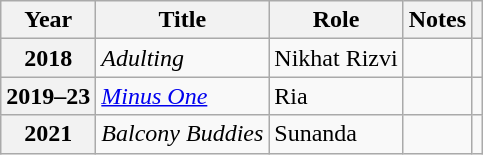<table class="wikitable plainrowheaders sortable">
<tr>
<th scope="col">Year</th>
<th scope="col">Title</th>
<th scope="col">Role</th>
<th scope="col" class="unsortable">Notes</th>
<th scope="col" class="unsortable"></th>
</tr>
<tr>
<th scope=row>2018</th>
<td><em>Adulting</em></td>
<td>Nikhat Rizvi</td>
<td></td>
<td style="text-align:center;"></td>
</tr>
<tr>
<th scope=row>2019–23</th>
<td><em><a href='#'>Minus One</a></em></td>
<td>Ria</td>
<td></td>
<td style="text-align:center;"></td>
</tr>
<tr>
<th scope=row>2021</th>
<td><em>Balcony Buddies</em></td>
<td>Sunanda</td>
<td></td>
<td style="text-align:center;"></td>
</tr>
</table>
